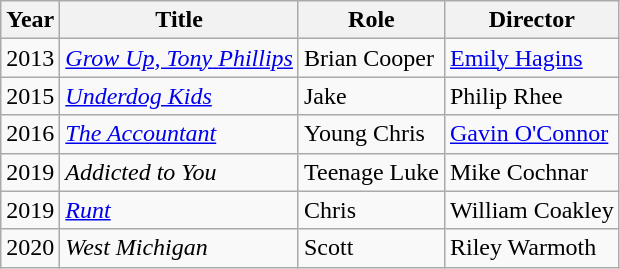<table class="wikitable">
<tr>
<th>Year</th>
<th>Title</th>
<th>Role</th>
<th>Director</th>
</tr>
<tr>
<td>2013</td>
<td><a href='#'><em>Grow Up, Tony</em> <em>Phillips</em></a></td>
<td>Brian Cooper</td>
<td><a href='#'>Emily Hagins</a></td>
</tr>
<tr>
<td>2015</td>
<td><em><a href='#'>Underdog Kids</a></em></td>
<td>Jake</td>
<td>Philip Rhee</td>
</tr>
<tr>
<td>2016</td>
<td><a href='#'><em>The Accountant</em></a></td>
<td>Young Chris</td>
<td><a href='#'>Gavin O'Connor</a></td>
</tr>
<tr>
<td>2019</td>
<td><em>Addicted to You</em></td>
<td>Teenage Luke</td>
<td>Mike Cochnar</td>
</tr>
<tr>
<td>2019</td>
<td><a href='#'><em>Runt</em></a></td>
<td>Chris</td>
<td>William Coakley</td>
</tr>
<tr>
<td>2020</td>
<td><em>West Michigan</em></td>
<td>Scott</td>
<td>Riley Warmoth</td>
</tr>
</table>
